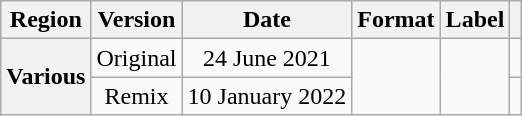<table class="wikitable plainrowheaders" style="text-align:center;">
<tr>
<th scope="col">Region</th>
<th>Version</th>
<th scope="col">Date</th>
<th scope="col">Format</th>
<th scope="col">Label</th>
<th scope="col"></th>
</tr>
<tr>
<th rowspan="2" scope="row">Various</th>
<td>Original</td>
<td>24 June 2021</td>
<td rowspan="2"></td>
<td rowspan="2"></td>
<td></td>
</tr>
<tr>
<td>Remix</td>
<td>10 January 2022</td>
<td></td>
</tr>
</table>
